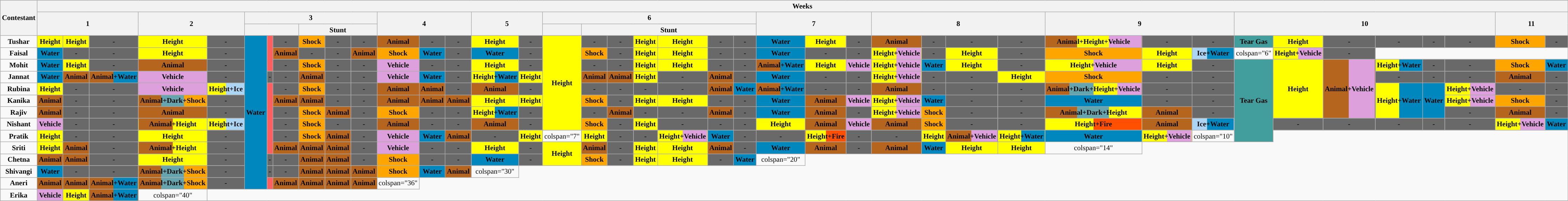<table class="wikitable" border="2" class="wikitable" style="text-align:center; font-size:85%">
<tr>
<th rowspan="3">Contestant</th>
<th colspan="41"><strong>Weeks</strong></th>
</tr>
<tr>
<th colspan="3" rowspan="2">1</th>
<th colspan="2"rowspan="2">2</th>
<th colspan="6">3</th>
<th colspan="3"rowspan="2">4</th>
<th colspan="2"rowspan="2">5</th>
<th colspan="7">6</th>
<th colspan="3" rowspan="2">7</th>
<th colspan="4" rowspan="2">8</th>
<th colspan="3" rowspan="2">9</th>
<th colspan="6" rowspan="2">10</th>
<th colspan="2"rowspan="2">11</th>
</tr>
<tr>
<th colspan="3"></th>
<th colspan="3">Stunt</th>
<th colspan="1"></th>
<th colspan="6">Stunt</th>
</tr>
<tr>
<td><strong>Tushar</strong></td>
<td bgcolor="Yellow"><strong>Height</strong></td>
<td bgcolor="Yellow"><strong>Height</strong></td>
<td bgcolor="#696969">-</td>
<td bgcolor="Yellow"><strong>Height</strong></td>
<td bgcolor="#696969">-</td>
<td rowspan="13" bgcolor="#0087BD"><strong>Water</strong></td>
<td rowspan="3" style="background:#FF5F5F"><strong></strong></td>
<td bgcolor="#696969">-</td>
<td bgcolor="Orange"><strong>Shock</strong></td>
<td bgcolor="#696969">-</td>
<td bgcolor="#696969">-</td>
<td bgcolor="#B5651D"><strong>Animal</strong></td>
<td bgcolor="#696969">-</td>
<td bgcolor="#696969">-</td>
<td bgcolor="Yellow"><strong>Height</strong></td>
<td bgcolor="#696969">-</td>
<td rowspan="8"  bgcolor="Yellow"><strong>Height</strong></td>
<td bgcolor="#696969">-</td>
<td bgcolor="#696969">-</td>
<td bgcolor="Yellow"><strong>Height</strong></td>
<td bgcolor="Yellow"><strong>Height</strong></td>
<td bgcolor="#696969">-</td>
<td bgcolor="#696969">-</td>
<td bgcolor="#0087BD"><strong>Water</strong></td>
<td bgcolor="Yellow"><strong>Height</strong></td>
<td bgcolor="#696969">-</td>
<td bgcolor="#B5651D"><strong>Animal</strong></td>
<td bgcolor="#696969">-</td>
<td bgcolor="#696969">-</td>
<td bgcolor="#696969">-</td>
<td style="background:linear-gradient(to right, #B5651D 0, #B5651D 33%, Yellow 33%, Yellow 66%, Plum 66%, Plum 100%); "><strong>Animal+Height+Vehicle</strong></td>
<td bgcolor="#696969">-</td>
<td bgcolor="#696969">-</td>
<td bgcolor="#429E9D"><strong>Tear Gas</strong></td>
<td bgcolor="Yellow"><strong>Height</strong></td>
<td bgcolor="#696969">-</td>
<td bgcolor="#696969">-</td>
<td bgcolor="#696969">-</td>
<td bgcolor="#696969">-</td>
<td bgcolor="Orange"><strong>Shock</strong></td>
<td bgcolor="#696969">-</td>
</tr>
<tr>
<td><strong>Faisal</strong></td>
<td bgcolor="#0087BD"><strong>Water</strong></td>
<td bgcolor="#696969">-</td>
<td bgcolor="#696969">-</td>
<td bgcolor="Yellow"><strong>Height</strong></td>
<td bgcolor="#696969">-</td>
<td bgcolor="#B5651D"><strong>Animal</strong></td>
<td bgcolor="#696969">-</td>
<td bgcolor="#696969">-</td>
<td bgcolor="#B5651D"><strong>Animal</strong></td>
<td bgcolor="Orange"><strong>Shock</strong></td>
<td bgcolor="#0087BD"><strong>Water</strong></td>
<td bgcolor="#696969">-</td>
<td bgcolor="#0087BD"><strong>Water</strong></td>
<td bgcolor="#696969">-</td>
<td bgcolor="Orange"><strong>Shock</strong></td>
<td bgcolor="#696969">-</td>
<td bgcolor="Yellow"><strong>Height</strong></td>
<td bgcolor="Yellow"><strong>Height</strong></td>
<td bgcolor="#696969">-</td>
<td bgcolor="#696969">-</td>
<td bgcolor="#0087BD"><strong>Water</strong></td>
<td bgcolor="#696969">-</td>
<td bgcolor="#696969">-</td>
<td style="background:linear-gradient(to right, Yellow 50%, Plum 50%);"><strong>Height+Vehicle</strong></td>
<td bgcolor="#696969">-</td>
<td style="background:Yellow  "><strong>Height</strong></td>
<td bgcolor="#696969">-</td>
<td bgcolor="Orange"><strong>Shock</strong></td>
<td bgcolor="Yellow"><strong>Height</strong></td>
<td style="background:linear-gradient(to right, #ACD5F3 36%, #0087BD 36%);"><strong>Ice+Water</strong></td>
<td>colspan="6" </td>
<td style="background:linear-gradient(to right, Yellow 50%, Plum 50%);"><strong>Height+Vehicle</strong></td>
<td bgcolor="#696969">-</td>
</tr>
<tr>
<td><strong>Mohit</strong></td>
<td bgcolor="#0087BD"><strong>Water</strong></td>
<td bgcolor="Yellow"><strong>Height</strong></td>
<td bgcolor="#696969">-</td>
<td bgcolor="#B5651D"><strong>Animal</strong></td>
<td bgcolor="#696969">-</td>
<td bgcolor="#696969">-</td>
<td bgcolor="Orange"><strong>Shock</strong></td>
<td bgcolor="#696969">-</td>
<td bgcolor="#696969">-</td>
<td bgcolor="Plum"><strong>Vehicle</strong></td>
<td bgcolor="#696969">-</td>
<td bgcolor="#696969">-</td>
<td bgcolor="Yellow"><strong>Height</strong></td>
<td bgcolor="#696969">-</td>
<td bgcolor="#696969">-</td>
<td bgcolor="#696969">-</td>
<td bgcolor="Yellow"><strong>Height</strong></td>
<td bgcolor="Yellow"><strong>Height</strong></td>
<td bgcolor="#696969">-</td>
<td bgcolor="#696969">-</td>
<td style="background:linear-gradient(to right, #B5651D 50%, #0087BD 50%);"><strong>Animal+Water</strong></td>
<td bgcolor="Yellow"><strong>Height</strong></td>
<td bgcolor="Plum"><strong>Vehicle</strong></td>
<td style="background:linear-gradient(to right, Yellow 50%, Plum 50%);"><strong>Height+Vehicle</strong></td>
<td bgcolor="#0087BD"><strong>Water</strong></td>
<td style="background:Yellow  "><strong>Height</strong></td>
<td bgcolor="#696969">-</td>
<td style="background:linear-gradient(to right, Yellow 50%, Plum 50%);"><strong>Height+Vehicle</strong></td>
<td bgcolor="Yellow"><strong>Height</strong></td>
<td bgcolor="#696969">-</td>
<td rowspan="7" bgcolor="#429E9D"><strong>Tear Gas</strong></td>
<td rowspan="5" bgcolor="Yellow"><strong>Height</strong></td>
<td rowspan="5" style="background:linear-gradient(to right, #B5651D 50%, Plum 50%);"><strong>Animal+Vehicle</strong></td>
<td style="background:linear-gradient(to right, Yellow 50%, #0087BD 50%);"><strong>Height+Water</strong></td>
<td bgcolor="#696969">-</td>
<td bgcolor="#696969">-</td>
<td bgcolor="Orange"><strong>Shock</strong></td>
<td bgcolor="#0087BD"><strong>Water</strong></td>
</tr>
<tr>
<td><strong>Jannat</strong></td>
<td bgcolor="#0087BD"><strong>Water</strong></td>
<td bgcolor="#B5651D"><strong>Animal</strong></td>
<td style="background:linear-gradient(to right, #B5651D 50%, #0087BD 50%);"><strong>Animal+Water</strong></td>
<td bgcolor="Plum"><strong>Vehicle</strong></td>
<td bgcolor="#696969">-</td>
<td bgcolor="#696969">-</td>
<td bgcolor="#696969">-</td>
<td bgcolor="#B5651D"><strong>Animal</strong></td>
<td bgcolor="#696969">-</td>
<td bgcolor="#696969">-</td>
<td bgcolor="Plum"><strong>Vehicle</strong></td>
<td bgcolor="#0087BD"><strong>Water</strong></td>
<td bgcolor="#696969">-</td>
<td style="background:linear-gradient(to right, Yellow 50%, #0087BD 50%);"><strong>Height+Water</strong></td>
<td bgcolor="Yellow"><strong>Height</strong></td>
<td bgcolor="#B5651D"><strong>Animal</strong></td>
<td bgcolor="#B5651D"><strong>Animal</strong></td>
<td bgcolor="Yellow"><strong>Height</strong></td>
<td bgcolor="#696969">-</td>
<td bgcolor="#B5651D"><strong>Animal</strong></td>
<td bgcolor="#696969">-</td>
<td bgcolor="#0087BD"><strong>Water</strong></td>
<td bgcolor="#696969">-</td>
<td bgcolor="#696969">-</td>
<td style="background:linear-gradient(to right, Yellow 50%, Plum 50%);"><strong>Height+Vehicle</strong></td>
<td bgcolor="#696969">-</td>
<td bgcolor="#696969">-</td>
<td bgcolor="Yellow"><strong>Height</strong></td>
<td bgcolor="Orange"><strong>Shock</strong></td>
<td bgcolor="#696969">-</td>
<td bgcolor="#696969">-</td>
<td bgcolor="#696969">-</td>
<td bgcolor="#696969">-</td>
<td bgcolor="#696969">-</td>
<td bgcolor="#B5651D"><strong>Animal</strong></td>
<td bgcolor="#696969">-</td>
</tr>
<tr>
<td><strong>Rubina</strong></td>
<td bgcolor="Yellow"><strong>Height</strong></td>
<td bgcolor="#696969">-</td>
<td bgcolor="#696969">-</td>
<td bgcolor="Plum"><strong>Vehicle</strong></td>
<td style="background:linear-gradient(to right, Yellow 50%, #ACD5F3 50%);"><strong>Height+Ice</strong></td>
<td rowspan="6" style="background:#FF5F5F"><strong></strong></td>
<td bgcolor="#696969">-</td>
<td bgcolor="Orange"><strong>Shock</strong></td>
<td bgcolor="#696969">-</td>
<td bgcolor="#696969">-</td>
<td bgcolor="#B5651D"><strong>Animal</strong></td>
<td bgcolor="#B5651D"><strong>Animal</strong></td>
<td bgcolor="#696969">-</td>
<td bgcolor="#B5651D"><strong>Animal</strong></td>
<td bgcolor="#696969">-</td>
<td bgcolor="#696969">-</td>
<td bgcolor="#696969">-</td>
<td bgcolor="#696969">-</td>
<td bgcolor="#696969">-</td>
<td bgcolor="#B5651D"><strong>Animal</strong></td>
<td bgcolor="#0087BD"><strong>Water</strong></td>
<td style="background:linear-gradient(to right, #B5651D 50%,  #0087BD 50%);"><strong>Animal+Water</strong></td>
<td bgcolor="#696969">-</td>
<td bgcolor="#696969">-</td>
<td bgcolor="#B5651D"><strong>Animal</strong></td>
<td bgcolor="#696969">-</td>
<td bgcolor="#696969">-</td>
<td bgcolor="#696969">-</td>
<td style="background:linear-gradient(to right, #B5651D 0, #B5651D 25%, #66a5ad 25%, #66a5ad 50%, Yellow 50%, Yellow 75%, Plum 75%, Plum 100%); "><strong>Animal+Dark+Height+Vehicle</strong></td>
<td bgcolor="#696969">-</td>
<td bgcolor="#696969">-</td>
<td rowspan="3" style="background:linear-gradient(to right, Yellow 50%, #0087BD 50%);"><strong>Height+Water</strong></td>
<td rowspan="3" bgcolor="#0087BD"><strong>Water</strong></td>
<td style="background:linear-gradient(to right, Yellow 50%,  Plum 50%);"><strong>Height+Vehicle</strong></td>
<td bgcolor="#696969">-</td>
<td bgcolor="#696969">-</td>
</tr>
<tr>
<td><strong>Kanika</strong></td>
<td bgcolor="#B5651D"><strong>Animal</strong></td>
<td bgcolor="#696969">-</td>
<td bgcolor="#696969">-</td>
<td style="background:linear-gradient(to right, #B5651D 0, #B5651D 33%, #66a5ad 33%, #66a5ad 66%, Orange 66%, Orange 100%); "><strong>Animal+Dark+Shock</strong></td>
<td bgcolor="#696969">-</td>
<td bgcolor="#B5651D"><strong>Animal</strong></td>
<td bgcolor="#B5651D"><strong>Animal</strong></td>
<td bgcolor="#696969">-</td>
<td bgcolor="#696969">-</td>
<td bgcolor="#B5651D"><strong>Animal</strong></td>
<td bgcolor="#B5651D"><strong>Animal</strong></td>
<td bgcolor="#B5651D"><strong>Animal</strong></td>
<td bgcolor="Yellow"><strong>Height</strong></td>
<td bgcolor="Yellow"><strong>Height</strong></td>
<td bgcolor="Orange"><strong>Shock</strong></td>
<td bgcolor="#696969">-</td>
<td bgcolor="Yellow"><strong>Height</strong></td>
<td bgcolor="Yellow"><strong>Height</strong></td>
<td bgcolor="#696969">-</td>
<td bgcolor="#696969">-</td>
<td bgcolor="#0087BD"><strong>Water</strong></td>
<td bgcolor="#B5651D"><strong>Animal</strong></td>
<td bgcolor="Plum"><strong>Vehicle</strong></td>
<td style="background:linear-gradient(to right, Yellow 50%, Plum 50%);"><strong>Height+Vehicle</strong></td>
<td bgcolor="#0087BD"><strong>Water</strong></td>
<td bgcolor="#696969">-</td>
<td bgcolor="#696969">-</td>
<td bgcolor="#0087BD"><strong>Water</strong></td>
<td bgcolor="#696969">-</td>
<td bgcolor="#696969">-</td>
<td style="background:linear-gradient(to right, Yellow 50%,  Plum 50%);"><strong>Height+Vehicle</strong></td>
<td bgcolor="Orange"><strong>Shock</strong></td>
<td bgcolor="#696969">-</td>
</tr>
<tr>
<td><strong>Rajiv</strong></td>
<td bgcolor="#B5651D"><strong>Animal</strong></td>
<td bgcolor="#696969">-</td>
<td bgcolor="#696969">-</td>
<td bgcolor="#B5651D"><strong>Animal</strong></td>
<td bgcolor="#696969">-</td>
<td bgcolor="#696969">-</td>
<td bgcolor="Orange"><strong>Shock</strong></td>
<td bgcolor="#B5651D"><strong>Animal</strong></td>
<td bgcolor="#696969">-</td>
<td bgcolor="Orange"><strong>Shock</strong></td>
<td bgcolor="#696969">-</td>
<td bgcolor="#696969">-</td>
<td style="background:linear-gradient(to right, Yellow 50%, #0087BD 50%);"><strong>Height+Water</strong></td>
<td bgcolor="#696969">-</td>
<td bgcolor="#696969">-</td>
<td bgcolor="#B5651D"><strong>Animal</strong></td>
<td bgcolor="#696969">-</td>
<td bgcolor="#696969">-</td>
<td bgcolor="#B5651D"><strong>Animal</strong></td>
<td bgcolor="#696969">-</td>
<td bgcolor="#0087BD"><strong>Water</strong></td>
<td bgcolor="#B5651D"><strong>Animal</strong></td>
<td bgcolor="#696969">-</td>
<td style="background:linear-gradient(to right, Yellow 50%, Plum 50%);"><strong>Height+Vehicle</strong></td>
<td bgcolor="Orange"><strong>Shock</strong></td>
<td bgcolor="#696969">-</td>
<td bgcolor="#696969">-</td>
<td style="background:linear-gradient(to right, #B5651D 0, #B5651D 33%, #66a5ad 33%, #66a5ad 66%, Yellow 66%, Yellow 100%); "><strong>Animal+Dark+Height</strong></td>
<td bgcolor="#B5651D"><strong>Animal</strong></td>
<td bgcolor="#696969">-</td>
<td bgcolor="#696969">-</td>
<td bgcolor="#B5651D"><strong>Animal</strong></td>
<td bgcolor="#696969">-</td>
</tr>
<tr>
<td><strong>Nishant</strong></td>
<td bgcolor="Plum"><strong>Vehicle</strong></td>
<td bgcolor="#696969">-</td>
<td bgcolor="#696969">-</td>
<td style="background:linear-gradient(to right, #B5651D 50%, yellow 50%);"><strong>Animal+Height</strong></td>
<td style="background:linear-gradient(to right, Yellow 50%, #ACD5F3 50%);"><strong>Height+Ice</strong></td>
<td bgcolor="#696969">-</td>
<td bgcolor="Orange"><strong>Shock</strong></td>
<td bgcolor="#696969">-</td>
<td bgcolor="#696969">-</td>
<td bgcolor="#B5651D"><strong>Animal</strong></td>
<td bgcolor="#696969">-</td>
<td bgcolor="#696969">-</td>
<td bgcolor="#B5651D"><strong>Animal</strong></td>
<td bgcolor="#696969">-</td>
<td bgcolor="Orange"><strong>Shock</strong></td>
<td bgcolor="#696969">-</td>
<td bgcolor="Yellow"><strong>Height</strong></td>
<td bgcolor="#696969">-</td>
<td bgcolor="#696969">-</td>
<td bgcolor="#696969">-</td>
<td bgcolor="Yellow"><strong>Height</strong></td>
<td bgcolor="#B5651D"><strong>Animal</strong></td>
<td bgcolor="Plum"><strong>Vehicle</strong></td>
<td bgcolor="#B5651D"><strong>Animal</strong></td>
<td bgcolor="Orange"><strong>Shock</strong></td>
<td bgcolor="#696969">-</td>
<td bgcolor="#696969">-</td>
<td style="background:linear-gradient(to right, Yellow 50%, #FF4F00 50%);"><strong>Height+Fire</strong></td>
<td bgcolor="#B5651D"><strong>Animal</strong></td>
<td style="background:linear-gradient(to right, #ACD5F3 36%, #0087BD 36%);"><strong>Ice+Water</strong></td>
<td bgcolor="#696969">-</td>
<td bgcolor="#696969">-</td>
<td bgcolor="#696969">-</td>
<td bgcolor="#696969">-</td>
<td bgcolor="#696969">-</td>
<td style="background:linear-gradient(to right, Yellow 50%, Plum 50%);"><strong>Height+Vehicle</strong></td>
<td bgcolor="#0087BD"><strong>Water</strong></td>
</tr>
<tr>
<td><strong>Pratik</strong></td>
<td bgcolor="Yellow"><strong>Height</strong></td>
<td bgcolor="#696969">-</td>
<td bgcolor="#696969">-</td>
<td bgcolor="Yellow"><strong>Height</strong></td>
<td bgcolor="#696969">-</td>
<td bgcolor="#696969">-</td>
<td bgcolor="Orange"><strong>Shock</strong></td>
<td bgcolor="#B5651D"><strong>Animal</strong></td>
<td bgcolor="#696969">-</td>
<td bgcolor="Plum"><strong>Vehicle</strong></td>
<td bgcolor="#0087BD"><strong>Water</strong></td>
<td bgcolor="#B5651D"><strong>Animal</strong></td>
<td bgcolor="#696969">-</td>
<td bgcolor="Yellow"><strong>Height</strong></td>
<td>colspan="7" </td>
<td bgcolor="Yellow"><strong>Height</strong></td>
<td bgcolor="#696969">-</td>
<td bgcolor="#696969">-</td>
<td style="background:linear-gradient(to right, Yellow 50%, Plum 50%);"><strong>Height+Vehicle</strong></td>
<td bgcolor="#0087BD"><strong>Water</strong></td>
<td bgcolor="#696969">-</td>
<td bgcolor="#696969">-</td>
<td style="background:linear-gradient(to right, Yellow 50%, #FF4F00 50%);"><strong>Height+Fire</strong></td>
<td bgcolor="#696969">-</td>
<td bgcolor="#696969">-</td>
<td bgcolor="Yellow"><strong>Height</strong></td>
<td style="background:linear-gradient(to right, #B5651D 50%, Plum 50%);"><strong>Animal+Vehicle</strong></td>
<td style="background:linear-gradient(to right, Yellow 50%, #0087BD 50%);"><strong>Height+Water</strong></td>
<td bgcolor="#0087BD"><strong>Water</strong></td>
<td style="background:linear-gradient(to right, Yellow 50%,  Plum 50%);"><strong>Height+Vehicle</strong></td>
<td>colspan="10" </td>
</tr>
<tr>
<td><strong>Sriti</strong></td>
<td bgcolor="Yellow"><strong>Height</strong></td>
<td bgcolor="#B5651D"><strong>Animal</strong></td>
<td bgcolor="#696969">-</td>
<td style="background:linear-gradient(to right, #B5651D 50%, yellow 50%);"><strong>Animal+Height</strong></td>
<td bgcolor="#696969">-</td>
<td bgcolor="#B5651D"><strong>Animal</strong></td>
<td bgcolor="#B5651D"><strong>Animal</strong></td>
<td bgcolor="#B5651D"><strong>Animal</strong></td>
<td bgcolor="#696969">-</td>
<td bgcolor="Plum"><strong>Vehicle</strong></td>
<td bgcolor="#696969">-</td>
<td bgcolor="#696969">-</td>
<td bgcolor="Yellow"><strong>Height</strong></td>
<td bgcolor="#696969">-</td>
<td rowspan="2" bgcolor="Yellow"><strong>Height</strong></td>
<td bgcolor="#B5651D"><strong>Animal</strong></td>
<td bgcolor="#696969">-</td>
<td bgcolor="Yellow"><strong>Height</strong></td>
<td bgcolor="Yellow"><strong>Height</strong></td>
<td bgcolor="#B5651D"><strong>Animal</strong></td>
<td bgcolor="#696969">-</td>
<td bgcolor="#0087BD"><strong>Water</strong></td>
<td bgcolor="#B5651D"><strong>Animal</strong></td>
<td bgcolor="#696969">-</td>
<td bgcolor="#B5651D"><strong>Animal</strong></td>
<td bgcolor="#0087BD"><strong>Water</strong></td>
<td style="background:Yellow"><strong>Height</strong></td>
<td bgcolor="Yellow"><strong>Height</strong></td>
<td>colspan="14" </td>
</tr>
<tr>
<td><strong>Chetna</strong></td>
<td bgcolor="#B5651D"><strong>Animal</strong></td>
<td bgcolor="#B5651D"><strong>Animal</strong></td>
<td bgcolor="#696969">-</td>
<td bgcolor="Yellow"><strong>Height</strong></td>
<td bgcolor="#696969">-</td>
<td bgcolor="#696969">-</td>
<td bgcolor="#696969">-</td>
<td bgcolor="#B5651D"><strong>Animal</strong></td>
<td bgcolor="#B5651D"><strong>Animal</strong></td>
<td bgcolor="#696969">-</td>
<td bgcolor="Orange"><strong>Shock</strong></td>
<td bgcolor="#696969">-</td>
<td bgcolor="#696969">-</td>
<td bgcolor="#0087BD"><strong>Water</strong></td>
<td bgcolor="#696969">-</td>
<td bgcolor="Orange"><strong>Shock</strong></td>
<td bgcolor="#696969">-</td>
<td bgcolor="Yellow"><strong>Height</strong></td>
<td bgcolor="Yellow"><strong>Height</strong></td>
<td bgcolor="#696969">-</td>
<td bgcolor="#0087BD"><strong>Water</strong></td>
<td>colspan="20" </td>
</tr>
<tr>
<td><strong>Shivangi</strong></td>
<td bgcolor="#0087BD"><strong>Water</strong></td>
<td bgcolor="#696969">-</td>
<td bgcolor="#696969">-</td>
<td style="background:linear-gradient(to right, #B5651D 0, #B5651D 33%, #66a5ad 33%, #66a5ad 66%, Orange 66%, Orange 100%);"><strong>Animal+Dark+Shock</strong></td>
<td bgcolor="#696969">-</td>
<td bgcolor="#696969">-</td>
<td bgcolor="#696969">-</td>
<td bgcolor="#B5651D"><strong>Animal</strong></td>
<td bgcolor="#B5651D"><strong>Animal</strong></td>
<td bgcolor="#B5651D"><strong>Animal</strong></td>
<td bgcolor="Orange"><strong>Shock</strong></td>
<td bgcolor="#0087BD"><strong>Water</strong></td>
<td bgcolor="#B5651D"><strong>Animal</strong></td>
<td>colspan="30" </td>
</tr>
<tr>
<td><strong>Aneri</strong></td>
<td bgcolor="#B5651D"><strong>Animal</strong></td>
<td bgcolor="#B5651D"><strong>Animal</strong></td>
<td style="background:linear-gradient(to right, #B5651D 50%, #0087BD 50%);"><strong>Animal+Water</strong></td>
<td style="background:linear-gradient(to right, #B5651D 0, #B5651D 33%, #66a5ad 33%, #66a5ad 66%, Orange 66%, Orange 100%); "><strong>Animal+Dark+Shock</strong></td>
<td bgcolor="#696969">-</td>
<td style="background:#FF5F5F"><strong></strong></td>
<td bgcolor="#B5651D"><strong>Animal</strong></td>
<td bgcolor="#B5651D"><strong>Animal</strong></td>
<td bgcolor="#B5651D"><strong>Animal</strong></td>
<td bgcolor="#B5651D"><strong>Animal</strong></td>
<td>colspan="36" </td>
</tr>
<tr>
<td><strong>Erika</strong></td>
<td bgcolor="Plum"><strong>Vehicle</strong></td>
<td bgcolor="Yellow"><strong>Height</strong></td>
<td style="background:linear-gradient(to right, #B5651D 50%, #0087BD 50%);"><strong>Animal+Water</strong></td>
<td>colspan="40" </td>
</tr>
</table>
